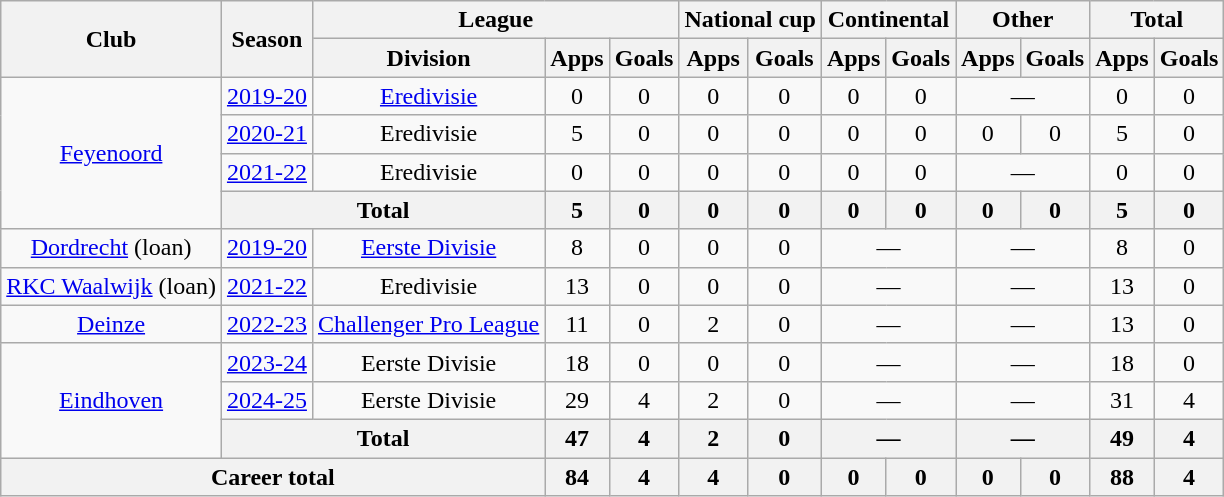<table class="wikitable" style="text-align: center">
<tr>
<th rowspan="2">Club</th>
<th rowspan="2">Season</th>
<th colspan="3">League</th>
<th colspan="2">National cup</th>
<th colspan="2">Continental</th>
<th colspan="2">Other</th>
<th colspan="2">Total</th>
</tr>
<tr>
<th>Division</th>
<th>Apps</th>
<th>Goals</th>
<th>Apps</th>
<th>Goals</th>
<th>Apps</th>
<th>Goals</th>
<th>Apps</th>
<th>Goals</th>
<th>Apps</th>
<th>Goals</th>
</tr>
<tr>
<td rowspan="4"><a href='#'>Feyenoord</a></td>
<td><a href='#'>2019-20</a></td>
<td><a href='#'>Eredivisie</a></td>
<td>0</td>
<td>0</td>
<td>0</td>
<td>0</td>
<td>0</td>
<td>0</td>
<td colspan="2">—</td>
<td>0</td>
<td>0</td>
</tr>
<tr>
<td><a href='#'>2020-21</a></td>
<td>Eredivisie</td>
<td>5</td>
<td>0</td>
<td>0</td>
<td>0</td>
<td>0</td>
<td>0</td>
<td>0</td>
<td>0</td>
<td>5</td>
<td>0</td>
</tr>
<tr>
<td><a href='#'>2021-22</a></td>
<td>Eredivisie</td>
<td>0</td>
<td>0</td>
<td>0</td>
<td>0</td>
<td>0</td>
<td>0</td>
<td colspan="2">—</td>
<td>0</td>
<td>0</td>
</tr>
<tr>
<th colspan="2">Total</th>
<th>5</th>
<th>0</th>
<th>0</th>
<th>0</th>
<th>0</th>
<th>0</th>
<th>0</th>
<th>0</th>
<th>5</th>
<th>0</th>
</tr>
<tr>
<td><a href='#'>Dordrecht</a> (loan)</td>
<td><a href='#'>2019-20</a></td>
<td><a href='#'>Eerste Divisie</a></td>
<td>8</td>
<td>0</td>
<td>0</td>
<td>0</td>
<td colspan="2">—</td>
<td colspan="2">—</td>
<td>8</td>
<td>0</td>
</tr>
<tr>
<td><a href='#'>RKC Waalwijk</a> (loan)</td>
<td><a href='#'>2021-22</a></td>
<td>Eredivisie</td>
<td>13</td>
<td>0</td>
<td>0</td>
<td>0</td>
<td colspan="2">—</td>
<td colspan="2">—</td>
<td>13</td>
<td>0</td>
</tr>
<tr>
<td><a href='#'>Deinze</a></td>
<td><a href='#'>2022-23</a></td>
<td><a href='#'>Challenger Pro League</a></td>
<td>11</td>
<td>0</td>
<td>2</td>
<td>0</td>
<td colspan="2">—</td>
<td colspan="2">—</td>
<td>13</td>
<td>0</td>
</tr>
<tr>
<td rowspan="3"><a href='#'>Eindhoven</a></td>
<td><a href='#'>2023-24</a></td>
<td>Eerste Divisie</td>
<td>18</td>
<td>0</td>
<td>0</td>
<td>0</td>
<td colspan="2">—</td>
<td colspan="2">—</td>
<td>18</td>
<td>0</td>
</tr>
<tr>
<td><a href='#'>2024-25</a></td>
<td>Eerste Divisie</td>
<td>29</td>
<td>4</td>
<td>2</td>
<td>0</td>
<td colspan="2">—</td>
<td colspan="2">—</td>
<td>31</td>
<td>4</td>
</tr>
<tr>
<th colspan="2">Total</th>
<th>47</th>
<th>4</th>
<th>2</th>
<th>0</th>
<th colspan="2">—</th>
<th colspan="2">—</th>
<th>49</th>
<th>4</th>
</tr>
<tr>
<th colspan="3">Career total</th>
<th>84</th>
<th>4</th>
<th>4</th>
<th>0</th>
<th>0</th>
<th>0</th>
<th>0</th>
<th>0</th>
<th>88</th>
<th>4</th>
</tr>
</table>
